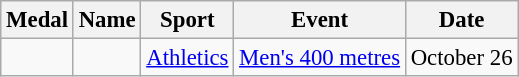<table class="wikitable sortable" border="1" style="font-size:95%">
<tr>
<th>Medal</th>
<th>Name</th>
<th>Sport</th>
<th>Event</th>
<th>Date</th>
</tr>
<tr>
<td></td>
<td></td>
<td><a href='#'>Athletics</a></td>
<td><a href='#'>Men's 400 metres</a></td>
<td>October 26</td>
</tr>
</table>
